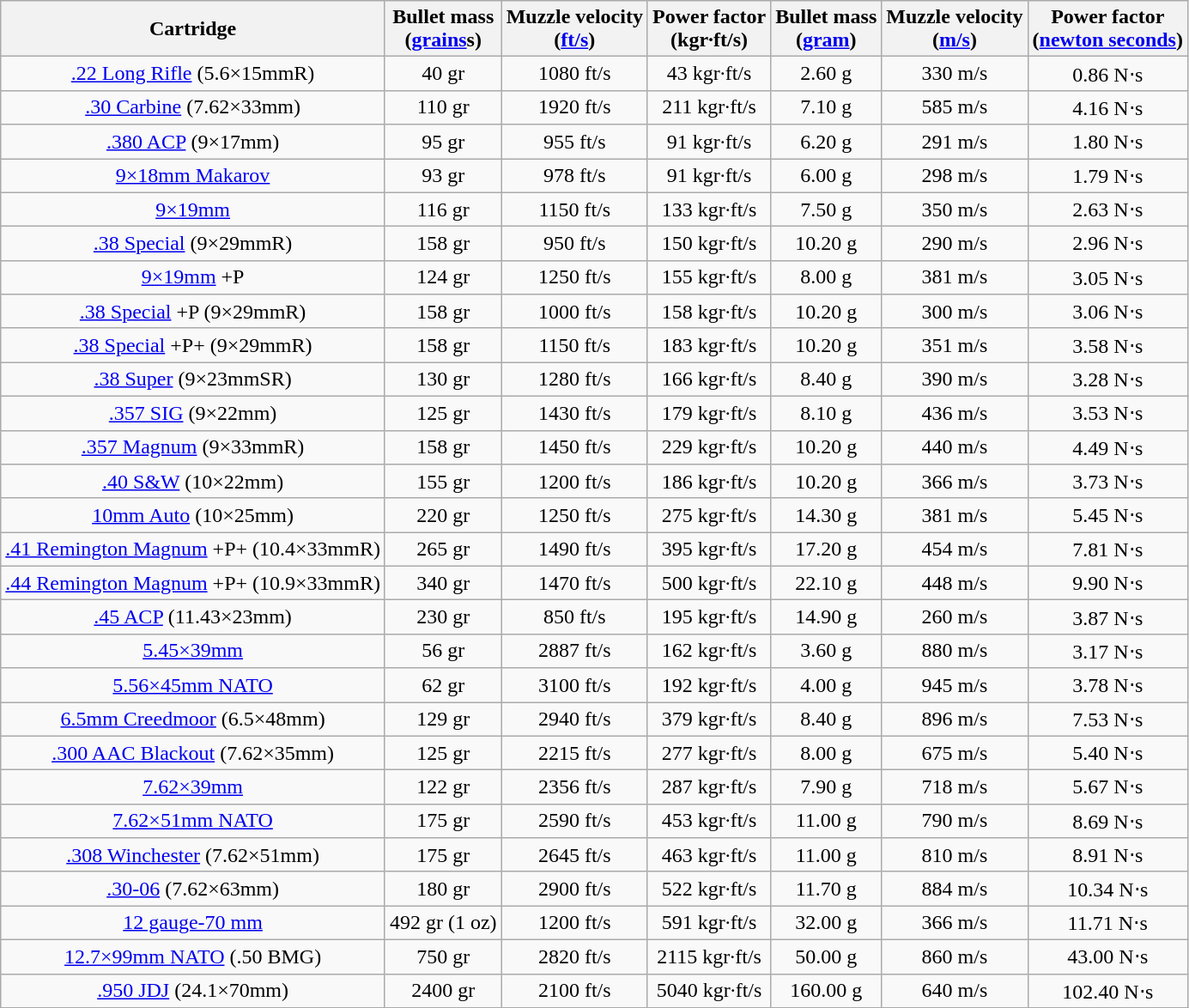<table class="sortable wikitable" style="text-align: center;">
<tr>
<th>Cartridge</th>
<th>Bullet mass<br>(<a href='#'>grains</a>s)</th>
<th>Muzzle velocity<br>(<a href='#'>ft/s</a>)</th>
<th>Power factor <br>(kgr·ft/s)</th>
<th>Bullet mass<br>(<a href='#'>gram</a>)</th>
<th>Muzzle velocity<br>(<a href='#'>m/s</a>)</th>
<th>Power factor <br>(<a href='#'>newton seconds</a>)</th>
</tr>
<tr>
<td><a href='#'>.22 Long Rifle</a> (5.6×15mmR)</td>
<td>40 gr</td>
<td>1080 ft/s</td>
<td>43 kgr·ft/s</td>
<td>2.60 g</td>
<td>330 m/s</td>
<td>0.86 N⋅s</td>
</tr>
<tr>
<td><a href='#'>.30 Carbine</a> (7.62×33mm)</td>
<td>110 gr</td>
<td>1920 ft/s</td>
<td>211 kgr·ft/s</td>
<td>7.10 g</td>
<td>585 m/s</td>
<td>4.16 N⋅s</td>
</tr>
<tr>
<td><a href='#'>.380 ACP</a> (9×17mm)</td>
<td>95 gr</td>
<td>955 ft/s</td>
<td>91 kgr·ft/s</td>
<td>6.20 g</td>
<td>291 m/s</td>
<td>1.80 N⋅s</td>
</tr>
<tr>
<td><a href='#'>9×18mm Makarov</a></td>
<td>93 gr</td>
<td>978 ft/s</td>
<td>91 kgr·ft/s</td>
<td>6.00 g</td>
<td>298 m/s</td>
<td>1.79 N⋅s</td>
</tr>
<tr>
<td><a href='#'>9×19mm</a></td>
<td>116 gr</td>
<td>1150 ft/s</td>
<td>133 kgr·ft/s</td>
<td>7.50 g</td>
<td>350 m/s</td>
<td>2.63 N⋅s</td>
</tr>
<tr>
<td><a href='#'>.38 Special</a> (9×29mmR)</td>
<td>158 gr</td>
<td>950 ft/s</td>
<td>150 kgr·ft/s</td>
<td>10.20 g</td>
<td>290 m/s</td>
<td>2.96 N⋅s</td>
</tr>
<tr>
<td><a href='#'>9×19mm</a> +P</td>
<td>124 gr</td>
<td>1250 ft/s</td>
<td>155 kgr·ft/s</td>
<td>8.00 g</td>
<td>381 m/s</td>
<td>3.05 N⋅s</td>
</tr>
<tr>
<td><a href='#'>.38 Special</a> +P (9×29mmR)</td>
<td>158 gr</td>
<td>1000 ft/s</td>
<td>158 kgr·ft/s</td>
<td>10.20 g</td>
<td>300 m/s</td>
<td>3.06 N⋅s</td>
</tr>
<tr>
<td><a href='#'>.38 Special</a> +P+ (9×29mmR)</td>
<td>158 gr</td>
<td>1150 ft/s</td>
<td>183 kgr·ft/s</td>
<td>10.20 g</td>
<td>351 m/s</td>
<td>3.58 N⋅s</td>
</tr>
<tr>
<td><a href='#'>.38 Super</a> (9×23mmSR)</td>
<td>130 gr</td>
<td>1280 ft/s</td>
<td>166 kgr·ft/s</td>
<td>8.40 g</td>
<td>390 m/s</td>
<td>3.28 N⋅s</td>
</tr>
<tr>
<td><a href='#'>.357 SIG</a> (9×22mm)</td>
<td>125 gr</td>
<td>1430 ft/s</td>
<td>179 kgr·ft/s</td>
<td>8.10 g</td>
<td>436 m/s</td>
<td>3.53 N⋅s</td>
</tr>
<tr>
<td><a href='#'>.357 Magnum</a> (9×33mmR)</td>
<td>158 gr</td>
<td>1450 ft/s</td>
<td>229 kgr·ft/s</td>
<td>10.20 g</td>
<td>440 m/s</td>
<td>4.49 N⋅s</td>
</tr>
<tr>
<td><a href='#'>.40 S&W</a> (10×22mm)</td>
<td>155 gr</td>
<td>1200 ft/s</td>
<td>186 kgr·ft/s</td>
<td>10.20 g</td>
<td>366 m/s</td>
<td>3.73 N⋅s</td>
</tr>
<tr>
<td><a href='#'>10mm Auto</a> (10×25mm)</td>
<td>220 gr</td>
<td>1250 ft/s</td>
<td>275 kgr·ft/s</td>
<td>14.30 g</td>
<td>381 m/s</td>
<td>5.45 N⋅s</td>
</tr>
<tr>
<td><a href='#'>.41 Remington Magnum</a> +P+ (10.4×33mmR)</td>
<td>265 gr</td>
<td>1490 ft/s</td>
<td>395 kgr·ft/s</td>
<td>17.20 g</td>
<td>454 m/s</td>
<td>7.81 N⋅s</td>
</tr>
<tr>
<td><a href='#'>.44 Remington Magnum</a> +P+ (10.9×33mmR)</td>
<td>340 gr</td>
<td>1470 ft/s</td>
<td>500 kgr·ft/s</td>
<td>22.10 g</td>
<td>448 m/s</td>
<td>9.90 N⋅s</td>
</tr>
<tr>
<td><a href='#'>.45 ACP</a> (11.43×23mm)</td>
<td>230 gr</td>
<td>850 ft/s</td>
<td>195 kgr·ft/s</td>
<td>14.90 g</td>
<td>260 m/s</td>
<td>3.87 N⋅s</td>
</tr>
<tr>
<td><a href='#'>5.45×39mm</a></td>
<td>56 gr</td>
<td>2887 ft/s</td>
<td>162 kgr·ft/s</td>
<td>3.60 g</td>
<td>880 m/s</td>
<td>3.17 N⋅s</td>
</tr>
<tr>
<td><a href='#'>5.56×45mm NATO</a></td>
<td>62 gr</td>
<td>3100 ft/s</td>
<td>192 kgr·ft/s</td>
<td>4.00 g</td>
<td>945 m/s</td>
<td>3.78 N⋅s</td>
</tr>
<tr>
<td><a href='#'>6.5mm Creedmoor</a> (6.5×48mm)</td>
<td>129 gr</td>
<td>2940 ft/s</td>
<td>379 kgr·ft/s</td>
<td>8.40 g</td>
<td>896 m/s</td>
<td>7.53 N⋅s</td>
</tr>
<tr>
<td><a href='#'>.300 AAC Blackout</a> (7.62×35mm)</td>
<td>125 gr</td>
<td>2215 ft/s</td>
<td>277 kgr·ft/s</td>
<td>8.00 g</td>
<td>675 m/s</td>
<td>5.40 N⋅s</td>
</tr>
<tr>
<td><a href='#'>7.62×39mm</a></td>
<td>122 gr</td>
<td>2356 ft/s</td>
<td>287 kgr·ft/s</td>
<td>7.90 g</td>
<td>718 m/s</td>
<td>5.67 N⋅s</td>
</tr>
<tr>
<td><a href='#'>7.62×51mm NATO</a></td>
<td>175 gr</td>
<td>2590 ft/s</td>
<td>453 kgr·ft/s</td>
<td>11.00 g</td>
<td>790 m/s</td>
<td>8.69 N⋅s</td>
</tr>
<tr>
<td><a href='#'>.308 Winchester</a> (7.62×51mm)</td>
<td>175 gr</td>
<td>2645 ft/s</td>
<td>463 kgr·ft/s</td>
<td>11.00 g</td>
<td>810 m/s</td>
<td>8.91 N⋅s</td>
</tr>
<tr>
<td><a href='#'>.30-06</a> (7.62×63mm)</td>
<td>180 gr</td>
<td>2900 ft/s</td>
<td>522 kgr·ft/s</td>
<td>11.70 g</td>
<td>884 m/s</td>
<td>10.34 N⋅s</td>
</tr>
<tr>
<td><a href='#'>12 gauge-70 mm</a></td>
<td>492 gr (1 oz)</td>
<td>1200 ft/s</td>
<td>591 kgr·ft/s</td>
<td>32.00 g</td>
<td>366 m/s</td>
<td>11.71 N⋅s</td>
</tr>
<tr>
<td><a href='#'>12.7×99mm NATO</a> (.50 BMG)</td>
<td>750 gr</td>
<td>2820 ft/s</td>
<td>2115 kgr·ft/s</td>
<td>50.00 g</td>
<td>860 m/s</td>
<td>43.00 N⋅s</td>
</tr>
<tr>
<td><a href='#'>.950 JDJ</a> (24.1×70mm)</td>
<td>2400 gr</td>
<td>2100 ft/s</td>
<td>5040 kgr·ft/s</td>
<td>160.00 g</td>
<td>640 m/s</td>
<td>102.40 N⋅s</td>
</tr>
<tr>
</tr>
</table>
